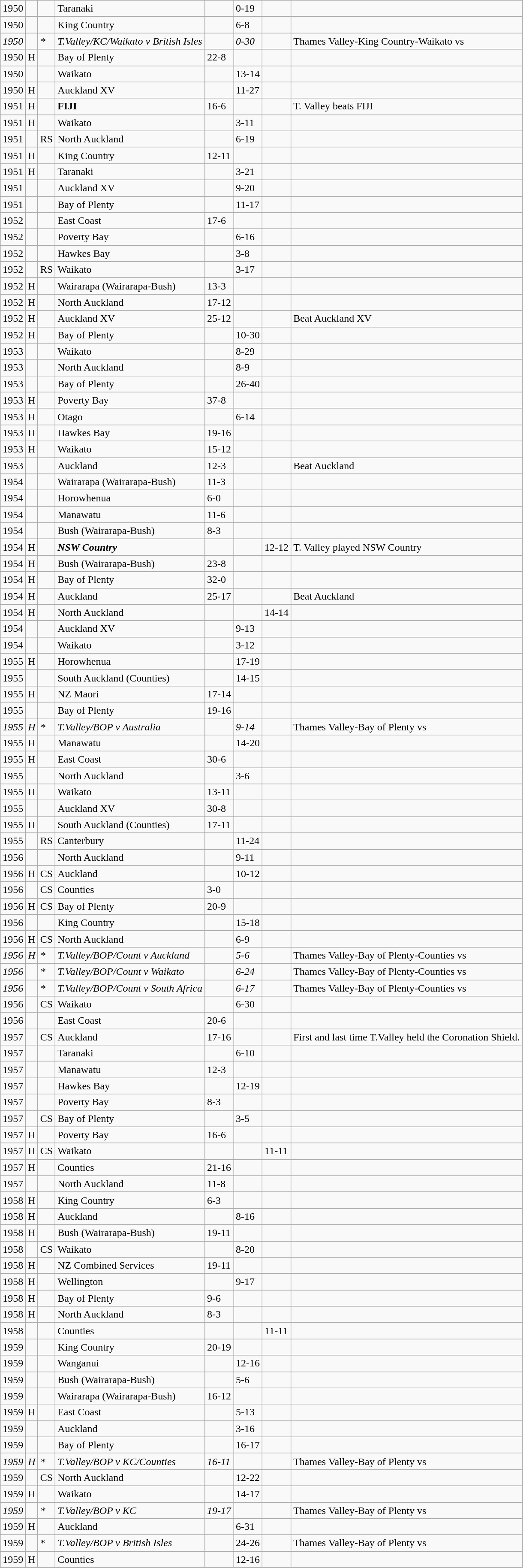<table class="wikitable">
<tr>
<td>1950</td>
<td></td>
<td></td>
<td>Taranaki</td>
<td></td>
<td>0-19</td>
<td></td>
<td></td>
</tr>
<tr>
<td>1950</td>
<td></td>
<td></td>
<td>King Country</td>
<td></td>
<td>6-8</td>
<td></td>
<td></td>
</tr>
<tr>
<td><em>1950</em></td>
<td><em> </em></td>
<td><em>*</em></td>
<td><em>T.Valley/KC/Waikato v British Isles</em></td>
<td><em> </em></td>
<td><em>0-30</em></td>
<td></td>
<td>Thames Valley-King Country-Waikato vs</td>
</tr>
<tr>
<td>1950</td>
<td>H</td>
<td></td>
<td>Bay of Plenty</td>
<td>22-8</td>
<td></td>
<td></td>
<td></td>
</tr>
<tr>
<td>1950</td>
<td></td>
<td></td>
<td>Waikato</td>
<td></td>
<td>13-14</td>
<td></td>
<td></td>
</tr>
<tr>
<td>1950</td>
<td>H</td>
<td></td>
<td>Auckland XV</td>
<td></td>
<td>11-27</td>
<td></td>
<td></td>
</tr>
<tr>
<td>1951</td>
<td>H</td>
<td></td>
<td><strong>FIJI</strong></td>
<td>16-6</td>
<td></td>
<td></td>
<td>T. Valley beats FIJI</td>
</tr>
<tr>
<td>1951</td>
<td>H</td>
<td></td>
<td>Waikato</td>
<td></td>
<td>3-11</td>
<td></td>
<td></td>
</tr>
<tr>
<td>1951</td>
<td></td>
<td>RS</td>
<td>North Auckland</td>
<td></td>
<td>6-19</td>
<td></td>
<td></td>
</tr>
<tr>
<td>1951</td>
<td>H</td>
<td></td>
<td>King Country</td>
<td>12-11</td>
<td></td>
<td></td>
<td></td>
</tr>
<tr>
<td>1951</td>
<td>H</td>
<td></td>
<td>Taranaki</td>
<td></td>
<td>3-21</td>
<td></td>
<td></td>
</tr>
<tr>
<td>1951</td>
<td></td>
<td></td>
<td>Auckland XV</td>
<td></td>
<td>9-20</td>
<td></td>
<td></td>
</tr>
<tr>
<td>1951</td>
<td></td>
<td></td>
<td>Bay of Plenty</td>
<td></td>
<td>11-17</td>
<td></td>
<td></td>
</tr>
<tr>
<td>1952</td>
<td></td>
<td></td>
<td>East Coast</td>
<td>17-6</td>
<td></td>
<td></td>
<td></td>
</tr>
<tr>
<td>1952</td>
<td></td>
<td></td>
<td>Poverty Bay</td>
<td></td>
<td>6-16</td>
<td></td>
<td></td>
</tr>
<tr>
<td>1952</td>
<td></td>
<td></td>
<td>Hawkes Bay</td>
<td></td>
<td>3-8</td>
<td></td>
<td></td>
</tr>
<tr>
<td>1952</td>
<td></td>
<td>RS</td>
<td>Waikato</td>
<td></td>
<td>3-17</td>
<td></td>
<td></td>
</tr>
<tr>
<td>1952</td>
<td>H</td>
<td></td>
<td>Wairarapa  (Wairarapa-Bush)</td>
<td>13-3</td>
<td></td>
<td></td>
<td></td>
</tr>
<tr>
<td>1952</td>
<td>H</td>
<td></td>
<td>North Auckland</td>
<td>17-12</td>
<td></td>
<td></td>
<td></td>
</tr>
<tr>
<td>1952</td>
<td>H</td>
<td></td>
<td>Auckland XV</td>
<td>25-12</td>
<td></td>
<td></td>
<td>Beat Auckland XV</td>
</tr>
<tr>
<td>1952</td>
<td>H</td>
<td></td>
<td>Bay of Plenty</td>
<td></td>
<td>10-30</td>
<td></td>
<td></td>
</tr>
<tr>
<td>1953</td>
<td></td>
<td></td>
<td>Waikato</td>
<td></td>
<td>8-29</td>
<td></td>
<td></td>
</tr>
<tr>
<td>1953</td>
<td></td>
<td></td>
<td>North Auckland</td>
<td></td>
<td>8-9</td>
<td></td>
<td></td>
</tr>
<tr>
<td>1953</td>
<td></td>
<td></td>
<td>Bay of Plenty</td>
<td></td>
<td>26-40</td>
<td></td>
<td></td>
</tr>
<tr>
<td>1953</td>
<td>H</td>
<td></td>
<td>Poverty Bay</td>
<td>37-8</td>
<td></td>
<td></td>
<td></td>
</tr>
<tr>
<td>1953</td>
<td>H</td>
<td></td>
<td>Otago</td>
<td></td>
<td>6-14</td>
<td></td>
<td></td>
</tr>
<tr>
<td>1953</td>
<td>H</td>
<td></td>
<td>Hawkes Bay</td>
<td>19-16</td>
<td></td>
<td></td>
<td></td>
</tr>
<tr>
<td>1953</td>
<td>H</td>
<td></td>
<td>Waikato</td>
<td>15-12</td>
<td></td>
<td></td>
<td></td>
</tr>
<tr>
<td>1953</td>
<td></td>
<td></td>
<td>Auckland</td>
<td>12-3</td>
<td></td>
<td></td>
<td>Beat Auckland</td>
</tr>
<tr>
<td>1954</td>
<td></td>
<td></td>
<td>Wairarapa  (Wairarapa-Bush)</td>
<td>11-3</td>
<td></td>
<td></td>
<td></td>
</tr>
<tr>
<td>1954</td>
<td></td>
<td></td>
<td>Horowhenua</td>
<td>6-0</td>
<td></td>
<td></td>
<td></td>
</tr>
<tr>
<td>1954</td>
<td></td>
<td></td>
<td>Manawatu</td>
<td>11-6</td>
<td></td>
<td></td>
<td></td>
</tr>
<tr>
<td>1954</td>
<td></td>
<td></td>
<td>Bush (Wairarapa-Bush)</td>
<td>8-3</td>
<td></td>
<td></td>
<td></td>
</tr>
<tr>
<td>1954</td>
<td>H</td>
<td></td>
<td><strong><em>NSW Country</em></strong></td>
<td></td>
<td></td>
<td>12-12</td>
<td>T. Valley played NSW Country</td>
</tr>
<tr>
<td>1954</td>
<td>H</td>
<td></td>
<td>Bush (Wairarapa-Bush)</td>
<td>23-8</td>
<td></td>
<td></td>
<td></td>
</tr>
<tr>
<td>1954</td>
<td>H</td>
<td></td>
<td>Bay of Plenty</td>
<td>32-0</td>
<td></td>
<td></td>
<td></td>
</tr>
<tr>
<td>1954</td>
<td>H</td>
<td></td>
<td>Auckland</td>
<td>25-17</td>
<td></td>
<td></td>
<td>Beat Auckland</td>
</tr>
<tr>
<td>1954</td>
<td>H</td>
<td></td>
<td>North Auckland</td>
<td></td>
<td></td>
<td>14-14</td>
<td></td>
</tr>
<tr>
<td>1954</td>
<td></td>
<td></td>
<td>Auckland XV</td>
<td></td>
<td>9-13</td>
<td></td>
<td></td>
</tr>
<tr>
<td>1954</td>
<td></td>
<td></td>
<td>Waikato</td>
<td></td>
<td>3-12</td>
<td></td>
<td></td>
</tr>
<tr>
<td>1955</td>
<td>H</td>
<td></td>
<td>Horowhenua</td>
<td></td>
<td>17-19</td>
<td></td>
<td></td>
</tr>
<tr>
<td>1955</td>
<td></td>
<td></td>
<td>South Auckland  (Counties)</td>
<td></td>
<td>14-15</td>
<td></td>
<td></td>
</tr>
<tr>
<td>1955</td>
<td>H</td>
<td></td>
<td>NZ Maori</td>
<td>17-14</td>
<td></td>
<td></td>
<td></td>
</tr>
<tr>
<td>1955</td>
<td></td>
<td></td>
<td>Bay of Plenty</td>
<td>19-16</td>
<td></td>
<td></td>
<td></td>
</tr>
<tr>
<td><em>1955</em></td>
<td><em>H</em></td>
<td><em>*</em></td>
<td><em>T.Valley/BOP v Australia</em></td>
<td><em> </em></td>
<td><em>9-14</em></td>
<td><em> </em></td>
<td>Thames Valley-Bay of Plenty vs</td>
</tr>
<tr>
<td>1955</td>
<td>H</td>
<td></td>
<td>Manawatu</td>
<td></td>
<td>14-20</td>
<td></td>
<td></td>
</tr>
<tr>
<td>1955</td>
<td>H</td>
<td></td>
<td>East Coast</td>
<td>30-6</td>
<td></td>
<td></td>
<td></td>
</tr>
<tr>
<td>1955</td>
<td></td>
<td></td>
<td>North Auckland</td>
<td></td>
<td>3-6</td>
<td></td>
<td></td>
</tr>
<tr>
<td>1955</td>
<td>H</td>
<td></td>
<td>Waikato</td>
<td>13-11</td>
<td></td>
<td></td>
<td></td>
</tr>
<tr>
<td>1955</td>
<td></td>
<td></td>
<td>Auckland XV</td>
<td>30-8</td>
<td></td>
<td></td>
<td></td>
</tr>
<tr>
<td>1955</td>
<td>H</td>
<td></td>
<td>South Auckland  (Counties)</td>
<td>17-11</td>
<td></td>
<td></td>
<td></td>
</tr>
<tr>
<td>1955</td>
<td></td>
<td>RS</td>
<td>Canterbury</td>
<td></td>
<td>11-24</td>
<td></td>
<td></td>
</tr>
<tr>
<td>1956</td>
<td></td>
<td></td>
<td>North Auckland</td>
<td></td>
<td>9-11</td>
<td></td>
<td></td>
</tr>
<tr>
<td>1956</td>
<td>H</td>
<td>CS</td>
<td>Auckland</td>
<td></td>
<td>10-12</td>
<td></td>
<td></td>
</tr>
<tr>
<td>1956</td>
<td></td>
<td>CS</td>
<td>Counties</td>
<td>3-0</td>
<td></td>
<td></td>
<td></td>
</tr>
<tr>
<td>1956</td>
<td>H</td>
<td>CS</td>
<td>Bay of Plenty</td>
<td>20-9</td>
<td></td>
<td></td>
<td></td>
</tr>
<tr>
<td>1956</td>
<td></td>
<td></td>
<td>King Country</td>
<td></td>
<td>15-18</td>
<td></td>
<td></td>
</tr>
<tr>
<td>1956</td>
<td>H</td>
<td>CS</td>
<td>North Auckland</td>
<td></td>
<td>6-9</td>
<td></td>
<td></td>
</tr>
<tr>
<td><em>1956</em></td>
<td><em>H</em></td>
<td><em>*</em></td>
<td><em>T.Valley/BOP/Count v Auckland</em></td>
<td><em> </em></td>
<td><em>5-6</em></td>
<td></td>
<td>Thames Valley-Bay of Plenty-Counties vs</td>
</tr>
<tr>
<td><em>1956</em></td>
<td><em> </em></td>
<td><em>*</em></td>
<td><em>T.Valley/BOP/Count v Waikato</em></td>
<td><em> </em></td>
<td><em>6-24</em></td>
<td></td>
<td>Thames Valley-Bay of Plenty-Counties vs</td>
</tr>
<tr>
<td><em>1956</em></td>
<td><em> </em></td>
<td><em>*</em></td>
<td><em>T.Valley/BOP/Count v South Africa</em></td>
<td><em> </em></td>
<td><em>6-17</em></td>
<td></td>
<td>Thames Valley-Bay of Plenty-Counties vs</td>
</tr>
<tr>
<td>1956</td>
<td></td>
<td>CS</td>
<td>Waikato</td>
<td></td>
<td>6-30</td>
<td></td>
<td></td>
</tr>
<tr>
<td>1956</td>
<td></td>
<td></td>
<td>East Coast</td>
<td>20-6</td>
<td></td>
<td></td>
<td></td>
</tr>
<tr>
<td>1957</td>
<td></td>
<td>CS</td>
<td>Auckland</td>
<td>17-16</td>
<td></td>
<td></td>
<td>First and last time T.Valley held the Coronation Shield.</td>
</tr>
<tr>
<td>1957</td>
<td></td>
<td></td>
<td>Taranaki</td>
<td></td>
<td>6-10</td>
<td></td>
<td></td>
</tr>
<tr>
<td>1957</td>
<td></td>
<td></td>
<td>Manawatu</td>
<td>12-3</td>
<td></td>
<td></td>
<td></td>
</tr>
<tr>
<td>1957</td>
<td></td>
<td></td>
<td>Hawkes Bay</td>
<td></td>
<td>12-19</td>
<td></td>
<td></td>
</tr>
<tr>
<td>1957</td>
<td></td>
<td></td>
<td>Poverty Bay</td>
<td>8-3</td>
<td></td>
<td></td>
<td></td>
</tr>
<tr>
<td>1957</td>
<td></td>
<td>CS</td>
<td>Bay of Plenty</td>
<td></td>
<td>3-5</td>
<td></td>
<td></td>
</tr>
<tr>
<td>1957</td>
<td>H</td>
<td></td>
<td>Poverty Bay</td>
<td>16-6</td>
<td></td>
<td></td>
<td></td>
</tr>
<tr>
<td>1957</td>
<td>H</td>
<td>CS</td>
<td>Waikato</td>
<td></td>
<td></td>
<td>11-11</td>
<td></td>
</tr>
<tr>
<td>1957</td>
<td>H</td>
<td></td>
<td>Counties</td>
<td>21-16</td>
<td></td>
<td></td>
<td></td>
</tr>
<tr>
<td>1957</td>
<td></td>
<td></td>
<td>North Auckland</td>
<td>11-8</td>
<td></td>
<td></td>
<td></td>
</tr>
<tr>
<td>1958</td>
<td>H</td>
<td></td>
<td>King Country</td>
<td>6-3</td>
<td></td>
<td></td>
<td></td>
</tr>
<tr>
<td>1958</td>
<td>H</td>
<td></td>
<td>Auckland</td>
<td></td>
<td>8-16</td>
<td></td>
<td></td>
</tr>
<tr>
<td>1958</td>
<td>H</td>
<td></td>
<td>Bush (Wairarapa-Bush)</td>
<td>19-11</td>
<td></td>
<td></td>
<td></td>
</tr>
<tr>
<td>1958</td>
<td></td>
<td>CS</td>
<td>Waikato</td>
<td></td>
<td>8-20</td>
<td></td>
<td></td>
</tr>
<tr>
<td>1958</td>
<td>H</td>
<td></td>
<td>NZ Combined Services</td>
<td>19-11</td>
<td></td>
<td></td>
<td></td>
</tr>
<tr>
<td>1958</td>
<td>H</td>
<td></td>
<td>Wellington</td>
<td></td>
<td>9-17</td>
<td></td>
<td></td>
</tr>
<tr>
<td>1958</td>
<td>H</td>
<td></td>
<td>Bay of Plenty</td>
<td>9-6</td>
<td></td>
<td></td>
<td></td>
</tr>
<tr>
<td>1958</td>
<td>H</td>
<td></td>
<td>North Auckland</td>
<td>8-3</td>
<td></td>
<td></td>
<td></td>
</tr>
<tr>
<td>1958</td>
<td></td>
<td></td>
<td>Counties</td>
<td></td>
<td></td>
<td>11-11</td>
<td></td>
</tr>
<tr>
<td>1959</td>
<td></td>
<td></td>
<td>King Country</td>
<td>20-19</td>
<td></td>
<td></td>
<td></td>
</tr>
<tr>
<td>1959</td>
<td></td>
<td></td>
<td>Wanganui</td>
<td></td>
<td>12-16</td>
<td></td>
<td></td>
</tr>
<tr>
<td>1959</td>
<td></td>
<td></td>
<td>Bush (Wairarapa-Bush)</td>
<td></td>
<td>5-6</td>
<td></td>
<td></td>
</tr>
<tr>
<td>1959</td>
<td></td>
<td></td>
<td>Wairarapa  (Wairarapa-Bush)</td>
<td>16-12</td>
<td></td>
<td></td>
<td></td>
</tr>
<tr>
<td>1959</td>
<td>H</td>
<td></td>
<td>East Coast</td>
<td></td>
<td>5-13</td>
<td></td>
<td></td>
</tr>
<tr>
<td>1959</td>
<td></td>
<td></td>
<td>Auckland</td>
<td></td>
<td>3-16</td>
<td></td>
<td></td>
</tr>
<tr>
<td>1959</td>
<td></td>
<td></td>
<td>Bay of Plenty</td>
<td></td>
<td>16-17</td>
<td></td>
<td></td>
</tr>
<tr>
<td><em>1959</em></td>
<td><em>H</em></td>
<td><em>*</em></td>
<td><em>T.Valley/BOP v KC/Counties</em></td>
<td><em>16-11</em></td>
<td><em> </em></td>
<td><em> </em></td>
<td>Thames Valley-Bay of Plenty vs</td>
</tr>
<tr>
<td>1959</td>
<td></td>
<td>CS</td>
<td>North Auckland</td>
<td></td>
<td>12-22</td>
<td></td>
<td></td>
</tr>
<tr>
<td>1959</td>
<td>H</td>
<td></td>
<td>Waikato</td>
<td></td>
<td>14-17</td>
<td></td>
<td></td>
</tr>
<tr>
<td><em>1959</em></td>
<td><em> </em></td>
<td><em>*</em></td>
<td><em>T.Valley/BOP v KC</em></td>
<td><em>19-17</em></td>
<td><em> </em></td>
<td><em> </em></td>
<td>Thames Valley-Bay of Plenty vs</td>
</tr>
<tr>
<td>1959</td>
<td>H</td>
<td></td>
<td>Auckland</td>
<td></td>
<td>6-31</td>
<td></td>
<td></td>
</tr>
<tr>
<td>1959</td>
<td></td>
<td>*</td>
<td><em>T.Valley/BOP v British Isles</em></td>
<td></td>
<td>24-26</td>
<td></td>
<td>Thames Valley-Bay of Plenty vs</td>
</tr>
<tr>
<td>1959</td>
<td>H</td>
<td></td>
<td>Counties</td>
<td></td>
<td>12-16</td>
<td></td>
<td></td>
</tr>
</table>
